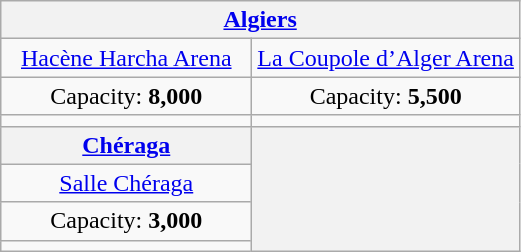<table class="wikitable" style="text-align:center">
<tr>
<th colspan=2><a href='#'>Algiers</a></th>
</tr>
<tr>
<td><a href='#'>Hacène Harcha Arena</a></td>
<td><a href='#'>La Coupole d’Alger Arena</a></td>
</tr>
<tr>
<td>Capacity: <strong>8,000</strong></td>
<td>Capacity: <strong>5,500</strong></td>
</tr>
<tr>
<td></td>
<td></td>
</tr>
<tr>
<th width=160><a href='#'>Chéraga</a></th>
<th rowspan=8><br></th>
</tr>
<tr>
<td><a href='#'>Salle Chéraga</a></td>
</tr>
<tr>
<td>Capacity: <strong>3,000</strong></td>
</tr>
<tr>
<td></td>
</tr>
</table>
